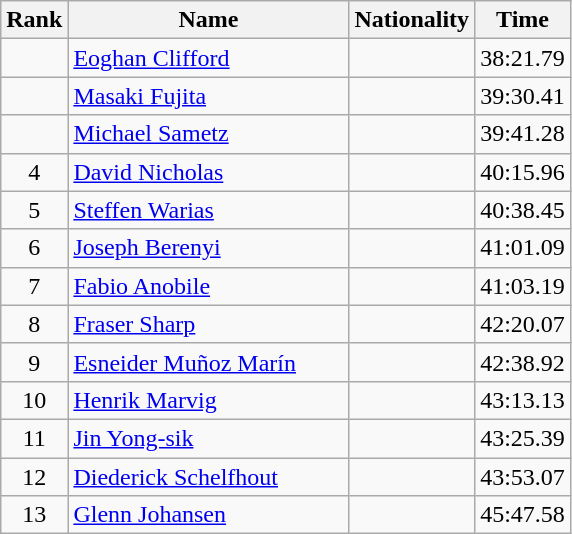<table class="wikitable sortable" style="text-align:center">
<tr>
<th width=20>Rank</th>
<th width=180>Name</th>
<th>Nationality</th>
<th>Time</th>
</tr>
<tr>
<td></td>
<td align=left><a href='#'>Eoghan Clifford</a></td>
<td align=left></td>
<td>38:21.79</td>
</tr>
<tr>
<td></td>
<td align=left><a href='#'>Masaki Fujita</a></td>
<td align=left></td>
<td>39:30.41</td>
</tr>
<tr>
<td></td>
<td align=left><a href='#'>Michael Sametz</a></td>
<td align=left></td>
<td>39:41.28</td>
</tr>
<tr>
<td>4</td>
<td align=left><a href='#'>David Nicholas</a></td>
<td align=left></td>
<td>40:15.96</td>
</tr>
<tr>
<td>5</td>
<td align=left><a href='#'>Steffen Warias</a></td>
<td align=left></td>
<td>40:38.45</td>
</tr>
<tr>
<td>6</td>
<td align=left><a href='#'>Joseph Berenyi</a></td>
<td align=left></td>
<td>41:01.09</td>
</tr>
<tr>
<td>7</td>
<td align=left><a href='#'>Fabio Anobile</a></td>
<td align=left></td>
<td>41:03.19</td>
</tr>
<tr>
<td>8</td>
<td align=left><a href='#'>Fraser Sharp</a></td>
<td align=left></td>
<td>42:20.07</td>
</tr>
<tr>
<td>9</td>
<td align=left><a href='#'>Esneider Muñoz Marín</a></td>
<td align=left></td>
<td>42:38.92</td>
</tr>
<tr>
<td>10</td>
<td align=left><a href='#'>Henrik Marvig</a></td>
<td align=left></td>
<td>43:13.13</td>
</tr>
<tr>
<td>11</td>
<td align=left><a href='#'>Jin Yong-sik</a></td>
<td align=left></td>
<td>43:25.39</td>
</tr>
<tr>
<td>12</td>
<td align=left><a href='#'>Diederick Schelfhout</a></td>
<td align=left></td>
<td>43:53.07</td>
</tr>
<tr>
<td>13</td>
<td align=left><a href='#'>Glenn Johansen</a></td>
<td align=left></td>
<td>45:47.58</td>
</tr>
</table>
